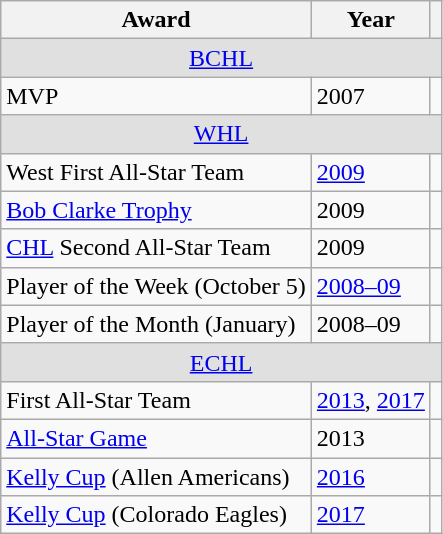<table class="wikitable">
<tr>
<th>Award</th>
<th>Year</th>
<th></th>
</tr>
<tr ALIGN="center" bgcolor="#e0e0e0">
<td colspan="3"><a href='#'>BCHL</a></td>
</tr>
<tr>
<td>MVP</td>
<td>2007</td>
<td></td>
</tr>
<tr ALIGN="center" bgcolor="#e0e0e0">
<td colspan="3"><a href='#'>WHL</a></td>
</tr>
<tr>
<td>West First All-Star Team</td>
<td><a href='#'>2009</a></td>
<td></td>
</tr>
<tr>
<td><a href='#'>Bob Clarke Trophy</a></td>
<td>2009</td>
<td></td>
</tr>
<tr>
<td><a href='#'>CHL</a> Second All-Star Team</td>
<td>2009</td>
<td></td>
</tr>
<tr>
<td>Player of the Week (October 5)</td>
<td><a href='#'>2008–09</a></td>
<td></td>
</tr>
<tr>
<td>Player of the Month (January)</td>
<td>2008–09</td>
<td></td>
</tr>
<tr ALIGN="center" bgcolor="#e0e0e0">
<td colspan="3"><a href='#'>ECHL</a></td>
</tr>
<tr>
<td>First All-Star Team</td>
<td><a href='#'>2013</a>, <a href='#'>2017</a></td>
<td></td>
</tr>
<tr>
<td><a href='#'>All-Star Game</a></td>
<td>2013</td>
<td></td>
</tr>
<tr>
<td><a href='#'>Kelly Cup</a> (Allen Americans)</td>
<td><a href='#'>2016</a></td>
<td></td>
</tr>
<tr>
<td><a href='#'>Kelly Cup</a> (Colorado Eagles)</td>
<td><a href='#'>2017</a></td>
<td></td>
</tr>
</table>
